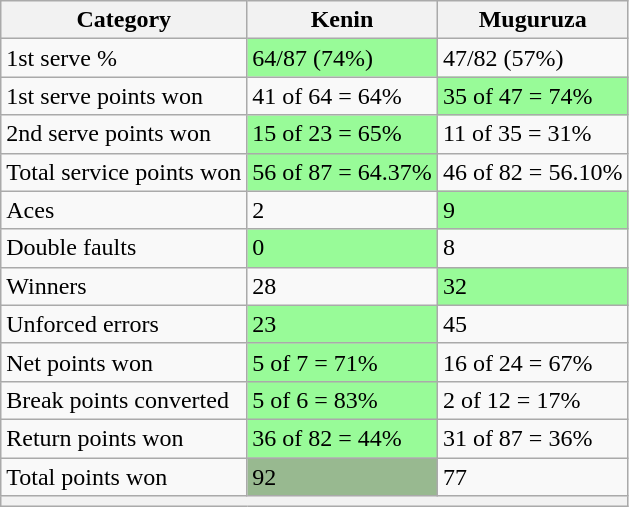<table class="wikitable">
<tr>
<th>Category</th>
<th> Kenin</th>
<th> Muguruza</th>
</tr>
<tr>
<td>1st serve %</td>
<td bgcolor=98FB98>64/87 (74%)</td>
<td>47/82 (57%)</td>
</tr>
<tr>
<td>1st serve points won</td>
<td>41 of 64 = 64%</td>
<td bgcolor=98FB98>35 of 47 = 74%</td>
</tr>
<tr>
<td>2nd serve points won</td>
<td bgcolor=98FB98>15 of 23 = 65%</td>
<td>11 of 35 = 31%</td>
</tr>
<tr>
<td>Total service points won</td>
<td bgcolor=98FB98>56 of 87 = 64.37%</td>
<td>46 of 82 = 56.10%</td>
</tr>
<tr>
<td>Aces</td>
<td>2</td>
<td bgcolor=98FB98>9</td>
</tr>
<tr>
<td>Double faults</td>
<td bgcolor=98FB98>0</td>
<td>8</td>
</tr>
<tr>
<td>Winners</td>
<td>28</td>
<td bgcolor=98FB98>32</td>
</tr>
<tr>
<td>Unforced errors</td>
<td bgcolor=98FB98>23</td>
<td>45</td>
</tr>
<tr>
<td>Net points won</td>
<td bgcolor=98FB98>5 of 7 = 71%</td>
<td>16 of 24 = 67%</td>
</tr>
<tr>
<td>Break points converted</td>
<td bgcolor=98FB98>5 of 6 = 83%</td>
<td>2 of 12 = 17%</td>
</tr>
<tr>
<td>Return points won</td>
<td bgcolor=98FB98>36 of 82 = 44%</td>
<td>31 of 87 = 36%</td>
</tr>
<tr>
<td>Total points won</td>
<td bgcolor=98FB989>92</td>
<td>77</td>
</tr>
<tr>
<th colspan=3></th>
</tr>
</table>
